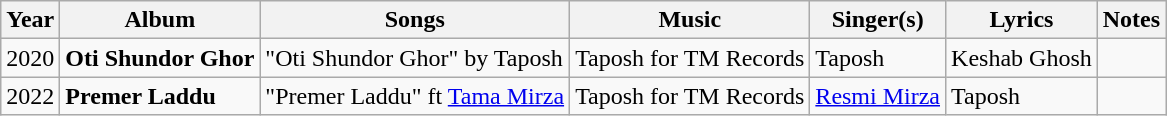<table class="wikitable sortable">
<tr>
<th>Year</th>
<th>Album</th>
<th>Songs</th>
<th>Music</th>
<th>Singer(s)</th>
<th>Lyrics</th>
<th>Notes</th>
</tr>
<tr>
<td rowspan="1">2020</td>
<td rowspan="1"><strong>Oti Shundor Ghor</strong></td>
<td>"Oti Shundor Ghor" by Taposh</td>
<td rowspan="1">Taposh for TM Records</td>
<td>Taposh</td>
<td>Keshab Ghosh</td>
<td rowspan="1"></td>
</tr>
<tr>
<td rowspan="1">2022</td>
<td rowspan="1"><strong>Premer Laddu</strong></td>
<td>"Premer Laddu" ft <a href='#'>Tama Mirza</a></td>
<td rowspan="1">Taposh for TM Records</td>
<td><a href='#'>Resmi Mirza</a></td>
<td>Taposh</td>
<td rowspan="1"></td>
</tr>
</table>
